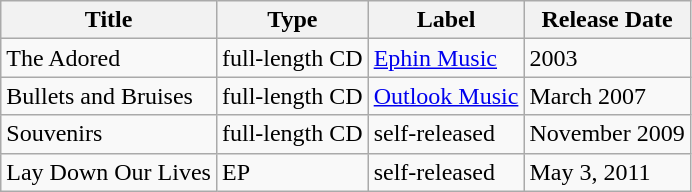<table class="wikitable">
<tr>
<th align="left" valign="top">Title</th>
<th align="left" valign="top">Type</th>
<th align="left" valign="top">Label</th>
<th align="left" valign="top">Release Date</th>
</tr>
<tr>
<td>The Adored</td>
<td>full-length CD</td>
<td><a href='#'>Ephin Music</a></td>
<td>2003</td>
</tr>
<tr>
<td>Bullets and Bruises</td>
<td>full-length CD</td>
<td><a href='#'>Outlook Music</a></td>
<td>March 2007</td>
</tr>
<tr>
<td>Souvenirs</td>
<td>full-length CD</td>
<td>self-released</td>
<td>November 2009</td>
</tr>
<tr>
<td>Lay Down Our Lives</td>
<td>EP</td>
<td>self-released</td>
<td>May 3, 2011</td>
</tr>
</table>
